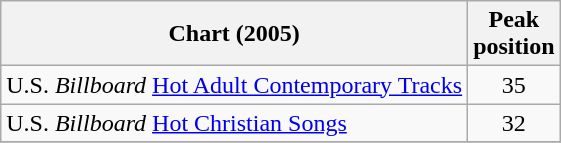<table class="wikitable">
<tr>
<th>Chart (2005)</th>
<th>Peak<br>position</th>
</tr>
<tr>
<td align="left">U.S. <em>Billboard</em> <a href='#'>Hot Adult Contemporary Tracks</a></td>
<td align="center">35</td>
</tr>
<tr>
<td align="left">U.S. <em>Billboard</em> <a href='#'>Hot Christian Songs</a></td>
<td align="center">32</td>
</tr>
<tr>
</tr>
</table>
